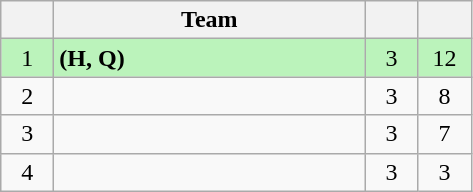<table class="wikitable">
<tr>
<th style="width:28px;"></th>
<th style="width:200px;">Team</th>
<th style="width:28px;"></th>
<th style="width:28px;"></th>
</tr>
<tr bgcolor=#BBF3BB>
<td align=center>1</td>
<td> <strong>(H, Q)</strong></td>
<td align=center>3</td>
<td align=center>12</td>
</tr>
<tr>
<td align=center>2</td>
<td></td>
<td align=center>3</td>
<td align=center>8</td>
</tr>
<tr>
<td align=center>3</td>
<td></td>
<td align=center>3</td>
<td align=center>7</td>
</tr>
<tr>
<td align=center>4</td>
<td></td>
<td align=center>3</td>
<td align=center>3</td>
</tr>
</table>
